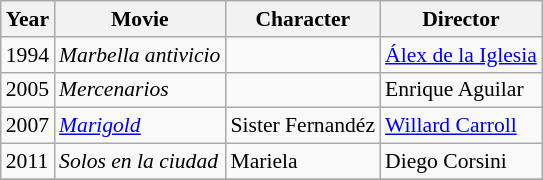<table class="wikitable" style="font-size: 90%;">
<tr>
<th>Year</th>
<th>Movie</th>
<th>Character</th>
<th>Director</th>
</tr>
<tr>
<td>1994</td>
<td><em>Marbella antivicio</em></td>
<td></td>
<td><a href='#'>Álex de la Iglesia</a></td>
</tr>
<tr>
<td>2005</td>
<td><em>Mercenarios</em></td>
<td></td>
<td>Enrique Aguilar</td>
</tr>
<tr>
<td>2007</td>
<td><em><a href='#'>Marigold</a></em></td>
<td>Sister Fernandéz</td>
<td><a href='#'>Willard Carroll</a></td>
</tr>
<tr>
<td>2011</td>
<td><em>Solos en la ciudad</em></td>
<td>Mariela</td>
<td>Diego Corsini</td>
</tr>
<tr>
</tr>
</table>
